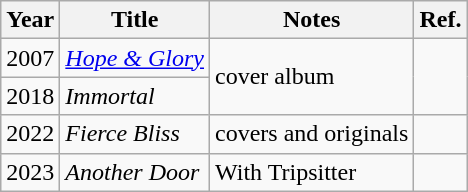<table class="wikitable">
<tr>
<th>Year</th>
<th>Title</th>
<th>Notes</th>
<th>Ref.</th>
</tr>
<tr>
<td>2007</td>
<td><em><a href='#'>Hope & Glory</a></em></td>
<td rowspan="2">cover album</td>
<td rowspan="2"></td>
</tr>
<tr>
<td>2018</td>
<td><em>Immortal</em></td>
</tr>
<tr>
<td>2022</td>
<td><em>Fierce Bliss</em></td>
<td>covers and originals</td>
<td></td>
</tr>
<tr>
<td>2023</td>
<td><em>Another Door</em></td>
<td>With Tripsitter</td>
<td></td>
</tr>
</table>
